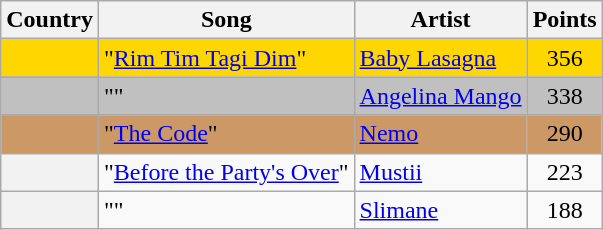<table class="wikitable plainrowheaders">
<tr>
<th scope="col">Country</th>
<th scope="col">Song</th>
<th scope="col">Artist</th>
<th scope="col">Points</th>
</tr>
<tr style="background:gold;">
<th scope="row" style="background:gold;"></th>
<td>"<a href='#'>Rim Tim Tagi Dim</a>"</td>
<td><a href='#'>Baby Lasagna</a></td>
<td style="text-align:center;">356</td>
</tr>
<tr style="background:silver;">
<th scope="row" style="background:silver;"></th>
<td>""</td>
<td><a href='#'>Angelina Mango</a></td>
<td style="text-align:center;">338</td>
</tr>
<tr style="background:#c96;">
<th scope="row" style="background:#c96;"></th>
<td>"<a href='#'>The Code</a>"</td>
<td><a href='#'>Nemo</a></td>
<td style="text-align:center;">290</td>
</tr>
<tr>
<th scope="row"></th>
<td>"<a href='#'>Before the Party's Over</a>"</td>
<td><a href='#'>Mustii</a></td>
<td style="text-align:center;">223</td>
</tr>
<tr>
<th scope="row"></th>
<td>""</td>
<td><a href='#'>Slimane</a></td>
<td style="text-align:center;">188</td>
</tr>
</table>
